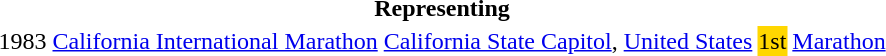<table>
<tr>
<th colspan="5">Representing </th>
</tr>
<tr>
<td>1983</td>
<td><a href='#'>California International Marathon</a></td>
<td><a href='#'>California State Capitol</a>, <a href='#'>United States</a></td>
<td bgcolor="gold">1st</td>
<td><a href='#'>Marathon</a></td>
</tr>
</table>
